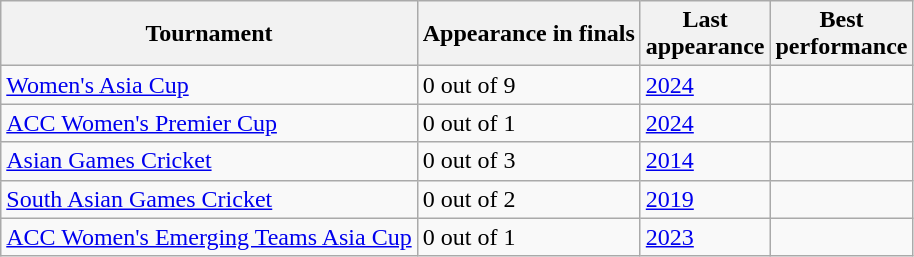<table class="wikitable sortable" style="text-align:left;">
<tr>
<th>Tournament</th>
<th data-sort-type="number">Appearance in finals</th>
<th>Last<br>appearance</th>
<th>Best<br>performance</th>
</tr>
<tr>
<td><a href='#'>Women's Asia Cup</a></td>
<td>0 out of 9</td>
<td><a href='#'>2024</a></td>
<td></td>
</tr>
<tr>
<td><a href='#'>ACC Women's Premier Cup</a></td>
<td>0 out of 1</td>
<td><a href='#'>2024</a></td>
<td></td>
</tr>
<tr>
<td><a href='#'>Asian Games Cricket</a></td>
<td>0 out of 3</td>
<td><a href='#'>2014</a></td>
<td></td>
</tr>
<tr>
<td><a href='#'>South Asian Games Cricket</a></td>
<td>0 out of 2</td>
<td><a href='#'>2019</a></td>
<td></td>
</tr>
<tr>
<td><a href='#'>ACC Women's Emerging Teams Asia Cup</a></td>
<td>0 out of 1</td>
<td><a href='#'>2023</a></td>
<td></td>
</tr>
</table>
